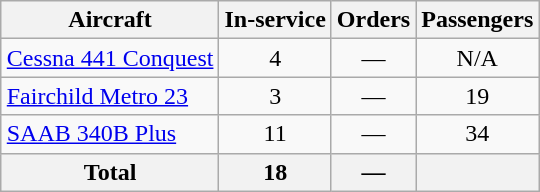<table class="wikitable" style="margin: 1em auto;">
<tr>
<th>Aircraft</th>
<th>In-service</th>
<th>Orders</th>
<th>Passengers</th>
</tr>
<tr>
<td><a href='#'>Cessna 441 Conquest</a></td>
<td style="text-align:center;">4</td>
<td style="text-align:center;">—</td>
<td style="text-align:center;">N/A</td>
</tr>
<tr>
<td><a href='#'>Fairchild Metro 23</a></td>
<td style="text-align:center;">3</td>
<td style="text-align:center;">—</td>
<td style="text-align:center;">19</td>
</tr>
<tr>
<td><a href='#'>SAAB 340B Plus</a></td>
<td style="text-align:center;">11</td>
<td style="text-align:center;">—</td>
<td style="text-align:center;">34</td>
</tr>
<tr>
<th>Total</th>
<th>18</th>
<th>—</th>
<th></th>
</tr>
</table>
